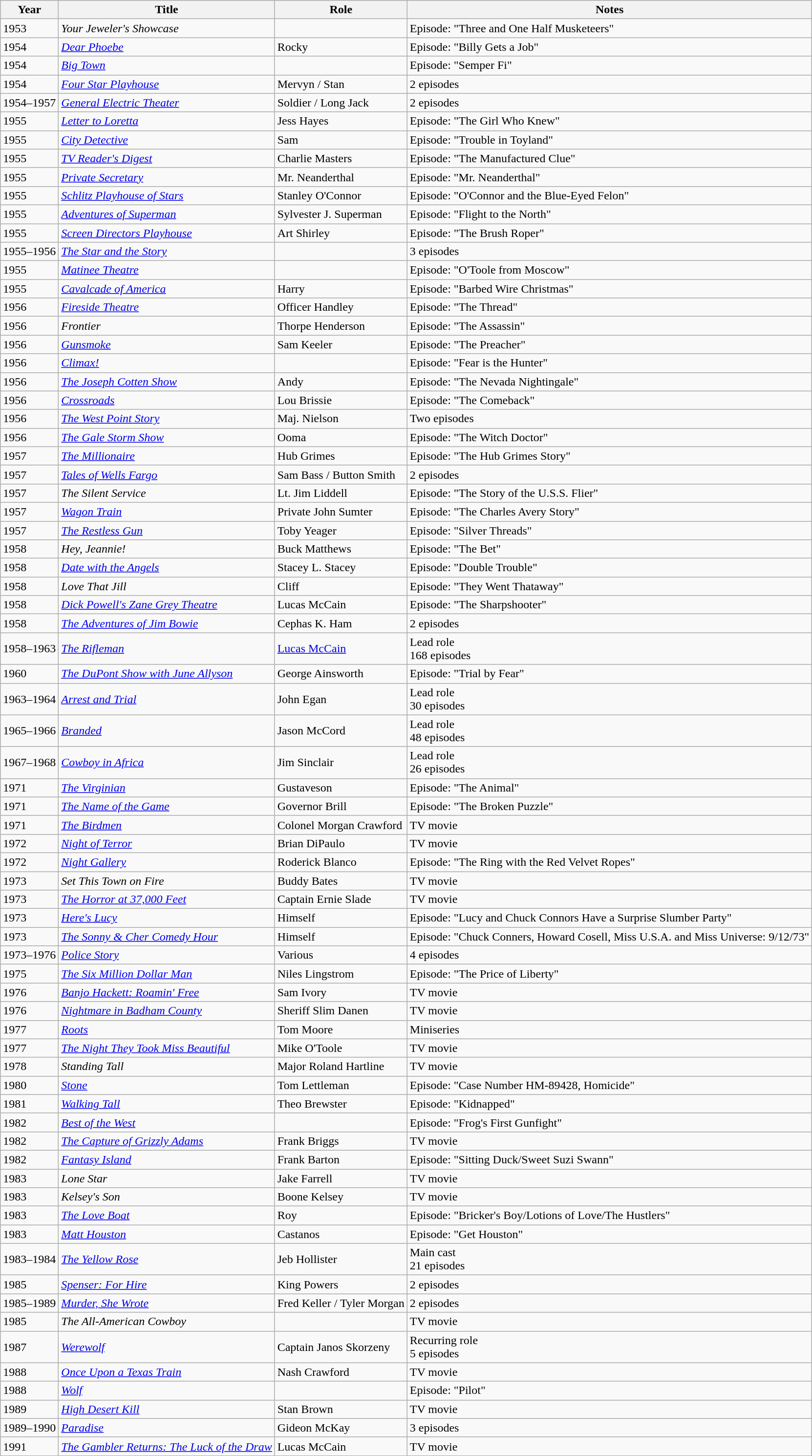<table class="wikitable sortable">
<tr>
<th>Year</th>
<th>Title</th>
<th>Role</th>
<th>Notes</th>
</tr>
<tr>
<td>1953</td>
<td><em>Your Jeweler's Showcase</em></td>
<td></td>
<td>Episode: "Three and One Half Musketeers"</td>
</tr>
<tr>
<td>1954</td>
<td><em><a href='#'>Dear Phoebe</a></em></td>
<td>Rocky</td>
<td>Episode: "Billy Gets a Job"</td>
</tr>
<tr>
<td>1954</td>
<td><em><a href='#'>Big Town</a></em></td>
<td></td>
<td>Episode: "Semper Fi"</td>
</tr>
<tr>
<td>1954</td>
<td><em><a href='#'>Four Star Playhouse</a></em></td>
<td>Mervyn / Stan</td>
<td>2 episodes</td>
</tr>
<tr>
<td>1954–1957</td>
<td><em><a href='#'>General Electric Theater</a></em></td>
<td>Soldier / Long Jack</td>
<td>2 episodes</td>
</tr>
<tr>
<td>1955</td>
<td><em><a href='#'>Letter to Loretta</a></em></td>
<td>Jess Hayes</td>
<td>Episode: "The Girl Who Knew"</td>
</tr>
<tr>
<td>1955</td>
<td><em><a href='#'>City Detective</a></em></td>
<td>Sam</td>
<td>Episode: "Trouble in Toyland"</td>
</tr>
<tr>
<td>1955</td>
<td><em><a href='#'>TV Reader's Digest</a></em></td>
<td>Charlie Masters</td>
<td>Episode: "The Manufactured Clue"</td>
</tr>
<tr>
<td>1955</td>
<td><em><a href='#'>Private Secretary</a></em></td>
<td>Mr. Neanderthal</td>
<td>Episode: "Mr. Neanderthal"</td>
</tr>
<tr>
<td>1955</td>
<td><em><a href='#'>Schlitz Playhouse of Stars</a></em></td>
<td>Stanley O'Connor</td>
<td>Episode: "O'Connor and the Blue-Eyed Felon"</td>
</tr>
<tr>
<td>1955</td>
<td><em><a href='#'>Adventures of Superman</a></em></td>
<td>Sylvester J. Superman</td>
<td>Episode: "Flight to the North"</td>
</tr>
<tr>
<td>1955</td>
<td><em><a href='#'>Screen Directors Playhouse</a></em></td>
<td>Art Shirley</td>
<td>Episode: "The Brush Roper"</td>
</tr>
<tr>
<td>1955–1956</td>
<td><em><a href='#'>The Star and the Story</a></em></td>
<td></td>
<td>3 episodes</td>
</tr>
<tr>
<td>1955</td>
<td><em><a href='#'>Matinee Theatre</a></em></td>
<td></td>
<td>Episode: "O'Toole from Moscow"</td>
</tr>
<tr>
<td>1955</td>
<td><em><a href='#'>Cavalcade of America</a></em></td>
<td>Harry</td>
<td>Episode: "Barbed Wire Christmas"</td>
</tr>
<tr>
<td>1956</td>
<td><em><a href='#'>Fireside Theatre</a></em></td>
<td>Officer Handley</td>
<td>Episode: "The Thread"</td>
</tr>
<tr>
<td>1956</td>
<td><em>Frontier</em></td>
<td>Thorpe Henderson</td>
<td>Episode: "The Assassin"</td>
</tr>
<tr>
<td>1956</td>
<td><em><a href='#'>Gunsmoke</a></em></td>
<td>Sam Keeler</td>
<td>Episode: "The Preacher"</td>
</tr>
<tr>
<td>1956</td>
<td><em><a href='#'>Climax!</a></em></td>
<td></td>
<td>Episode: "Fear is the Hunter"</td>
</tr>
<tr>
<td>1956</td>
<td><em><a href='#'>The Joseph Cotten Show</a></em></td>
<td>Andy</td>
<td>Episode: "The Nevada Nightingale"</td>
</tr>
<tr>
<td>1956</td>
<td><em><a href='#'>Crossroads</a></em></td>
<td>Lou Brissie</td>
<td>Episode: "The Comeback"</td>
</tr>
<tr>
<td>1956</td>
<td><em><a href='#'>The West Point Story</a></em></td>
<td>Maj. Nielson</td>
<td>Two episodes</td>
</tr>
<tr>
<td>1956</td>
<td><em><a href='#'>The Gale Storm Show</a></em></td>
<td>Ooma</td>
<td>Episode: "The Witch Doctor"</td>
</tr>
<tr>
<td>1957</td>
<td><em><a href='#'>The Millionaire</a></em></td>
<td>Hub Grimes</td>
<td>Episode: "The Hub Grimes Story"</td>
</tr>
<tr>
<td>1957</td>
<td><em><a href='#'>Tales of Wells Fargo</a></em></td>
<td>Sam Bass / Button Smith</td>
<td>2 episodes</td>
</tr>
<tr>
<td>1957</td>
<td><em>The Silent Service</em></td>
<td>Lt. Jim Liddell</td>
<td>Episode: "The Story of the U.S.S. Flier"</td>
</tr>
<tr>
<td>1957</td>
<td><em><a href='#'>Wagon Train</a></em></td>
<td>Private John Sumter</td>
<td>Episode: "The Charles Avery Story"</td>
</tr>
<tr>
<td>1957</td>
<td><em><a href='#'>The Restless Gun</a></em></td>
<td>Toby Yeager</td>
<td>Episode: "Silver Threads"</td>
</tr>
<tr>
<td>1958</td>
<td><em>Hey, Jeannie!</em></td>
<td>Buck Matthews</td>
<td>Episode: "The Bet"</td>
</tr>
<tr>
<td>1958</td>
<td><em><a href='#'>Date with the Angels</a></em></td>
<td>Stacey L. Stacey</td>
<td>Episode: "Double Trouble"</td>
</tr>
<tr>
<td>1958</td>
<td><em>Love That Jill</em></td>
<td>Cliff</td>
<td>Episode: "They Went Thataway"</td>
</tr>
<tr>
<td>1958</td>
<td><em><a href='#'>Dick Powell's Zane Grey Theatre</a></em></td>
<td>Lucas McCain</td>
<td>Episode: "The Sharpshooter"</td>
</tr>
<tr>
<td>1958</td>
<td><em><a href='#'>The Adventures of Jim Bowie</a></em></td>
<td>Cephas K. Ham</td>
<td>2 episodes</td>
</tr>
<tr>
<td>1958–1963</td>
<td><em><a href='#'>The Rifleman</a></em></td>
<td><a href='#'>Lucas McCain</a></td>
<td>Lead role<br>168 episodes</td>
</tr>
<tr>
<td>1960</td>
<td><em><a href='#'>The DuPont Show with June Allyson</a></em></td>
<td>George Ainsworth</td>
<td>Episode: "Trial by Fear"</td>
</tr>
<tr>
<td>1963–1964</td>
<td><em><a href='#'>Arrest and Trial</a></em></td>
<td>John Egan</td>
<td>Lead role<br>30 episodes</td>
</tr>
<tr>
<td>1965–1966</td>
<td><em><a href='#'>Branded</a></em></td>
<td>Jason McCord</td>
<td>Lead role<br>48 episodes</td>
</tr>
<tr>
<td>1967–1968</td>
<td><em><a href='#'>Cowboy in Africa</a></em></td>
<td>Jim Sinclair</td>
<td>Lead role<br>26 episodes</td>
</tr>
<tr>
<td>1971</td>
<td><em><a href='#'>The Virginian</a></em></td>
<td>Gustaveson</td>
<td>Episode: "The Animal"</td>
</tr>
<tr>
<td>1971</td>
<td><em><a href='#'>The Name of the Game</a></em></td>
<td>Governor Brill</td>
<td>Episode: "The Broken Puzzle"</td>
</tr>
<tr>
<td>1971</td>
<td><em><a href='#'>The Birdmen</a></em></td>
<td>Colonel Morgan Crawford</td>
<td>TV movie</td>
</tr>
<tr>
<td>1972</td>
<td><em><a href='#'>Night of Terror</a></em></td>
<td>Brian DiPaulo</td>
<td>TV movie</td>
</tr>
<tr>
<td>1972</td>
<td><em><a href='#'>Night Gallery</a></em></td>
<td>Roderick Blanco</td>
<td>Episode: "The Ring with the Red Velvet Ropes"</td>
</tr>
<tr>
<td>1973</td>
<td><em>Set This Town on Fire</em></td>
<td>Buddy Bates</td>
<td>TV movie</td>
</tr>
<tr>
<td>1973</td>
<td><em><a href='#'>The Horror at 37,000 Feet</a></em></td>
<td>Captain Ernie Slade</td>
<td>TV movie</td>
</tr>
<tr>
<td>1973</td>
<td><em><a href='#'>Here's Lucy</a></em></td>
<td>Himself</td>
<td>Episode: "Lucy and Chuck Connors Have a Surprise Slumber Party"</td>
</tr>
<tr>
<td>1973</td>
<td><em><a href='#'>The Sonny & Cher Comedy Hour</a></em></td>
<td>Himself</td>
<td>Episode: "Chuck Conners, Howard Cosell, Miss U.S.A. and Miss Universe: 9/12/73"</td>
</tr>
<tr>
<td>1973–1976</td>
<td><em><a href='#'>Police Story</a></em></td>
<td>Various</td>
<td>4 episodes</td>
</tr>
<tr>
<td>1975</td>
<td><em><a href='#'>The Six Million Dollar Man</a></em></td>
<td>Niles Lingstrom</td>
<td>Episode: "The Price of Liberty"</td>
</tr>
<tr>
<td>1976</td>
<td><em><a href='#'>Banjo Hackett: Roamin' Free</a></em></td>
<td>Sam Ivory</td>
<td>TV movie</td>
</tr>
<tr>
<td>1976</td>
<td><em><a href='#'>Nightmare in Badham County</a></em></td>
<td>Sheriff Slim Danen</td>
<td>TV movie</td>
</tr>
<tr>
<td>1977</td>
<td><em><a href='#'>Roots</a></em></td>
<td>Tom Moore</td>
<td>Miniseries</td>
</tr>
<tr>
<td>1977</td>
<td><em><a href='#'>The Night They Took Miss Beautiful</a></em></td>
<td>Mike O'Toole</td>
<td>TV movie</td>
</tr>
<tr>
<td>1978</td>
<td><em>Standing Tall</em></td>
<td>Major Roland Hartline</td>
<td>TV movie</td>
</tr>
<tr>
<td>1980</td>
<td><em><a href='#'>Stone</a></em></td>
<td>Tom Lettleman</td>
<td>Episode: "Case Number HM-89428, Homicide"</td>
</tr>
<tr>
<td>1981</td>
<td><em><a href='#'>Walking Tall</a></em></td>
<td>Theo Brewster</td>
<td>Episode: "Kidnapped"</td>
</tr>
<tr>
<td>1982</td>
<td><em><a href='#'>Best of the West</a></em></td>
<td></td>
<td>Episode: "Frog's First Gunfight"</td>
</tr>
<tr>
<td>1982</td>
<td><em><a href='#'>The Capture of Grizzly Adams</a></em></td>
<td>Frank Briggs</td>
<td>TV movie</td>
</tr>
<tr>
<td>1982</td>
<td><em><a href='#'>Fantasy Island</a></em></td>
<td>Frank Barton</td>
<td>Episode: "Sitting Duck/Sweet Suzi Swann"</td>
</tr>
<tr>
<td>1983</td>
<td><em>Lone Star</em></td>
<td>Jake Farrell</td>
<td>TV movie</td>
</tr>
<tr>
<td>1983</td>
<td><em>Kelsey's Son</em></td>
<td>Boone Kelsey</td>
<td>TV movie</td>
</tr>
<tr>
<td>1983</td>
<td><em><a href='#'>The Love Boat</a></em></td>
<td>Roy</td>
<td>Episode: "Bricker's Boy/Lotions of Love/The Hustlers"</td>
</tr>
<tr>
<td>1983</td>
<td><em><a href='#'>Matt Houston</a></em></td>
<td>Castanos</td>
<td>Episode: "Get Houston"</td>
</tr>
<tr>
<td>1983–1984</td>
<td><em><a href='#'>The Yellow Rose</a></em></td>
<td>Jeb Hollister</td>
<td>Main cast<br>21 episodes</td>
</tr>
<tr>
<td>1985</td>
<td><em><a href='#'>Spenser: For Hire</a></em></td>
<td>King Powers</td>
<td>2 episodes</td>
</tr>
<tr>
<td>1985–1989</td>
<td><em><a href='#'>Murder, She Wrote</a></em></td>
<td>Fred Keller / Tyler Morgan</td>
<td>2 episodes</td>
</tr>
<tr>
<td>1985</td>
<td><em>The All-American Cowboy</em></td>
<td></td>
<td>TV movie</td>
</tr>
<tr>
<td>1987</td>
<td><em><a href='#'>Werewolf</a></em></td>
<td>Captain Janos Skorzeny</td>
<td>Recurring role<br>5 episodes</td>
</tr>
<tr>
<td>1988</td>
<td><em><a href='#'>Once Upon a Texas Train</a></em></td>
<td>Nash Crawford</td>
<td>TV movie</td>
</tr>
<tr>
<td>1988</td>
<td><em><a href='#'>Wolf</a></em></td>
<td></td>
<td>Episode: "Pilot"</td>
</tr>
<tr>
<td>1989</td>
<td><em><a href='#'>High Desert Kill</a></em></td>
<td>Stan Brown</td>
<td>TV movie</td>
</tr>
<tr>
<td>1989–1990</td>
<td><em><a href='#'>Paradise</a></em></td>
<td>Gideon McKay</td>
<td>3 episodes</td>
</tr>
<tr>
<td>1991</td>
<td><em><a href='#'>The Gambler Returns: The Luck of the Draw</a></em></td>
<td>Lucas McCain</td>
<td>TV movie</td>
</tr>
</table>
